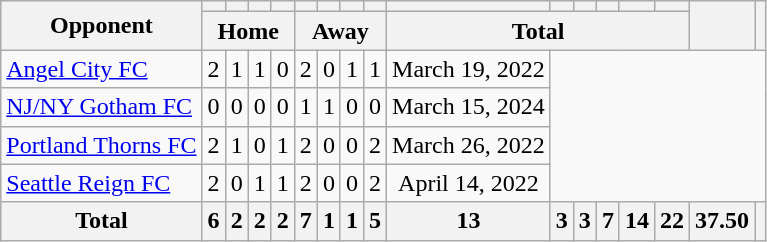<table class="wikitable plainrowheaders sortable" style="text-align:center">
<tr>
<th rowspan="2" scope="col">Opponent</th>
<th scope="col"></th>
<th scope="col"></th>
<th scope="col"></th>
<th scope="col"></th>
<th scope="col"></th>
<th scope="col"></th>
<th scope="col"></th>
<th scope="col"></th>
<th scope="col"></th>
<th scope="col"></th>
<th scope="col"></th>
<th scope="col"></th>
<th scope="col"></th>
<th scope="col"></th>
<th rowspan="2" scope="col"></th>
<th rowspan="2"></th>
</tr>
<tr class="unsortable">
<th colspan="4">Home</th>
<th colspan="4">Away</th>
<th colspan="6">Total</th>
</tr>
<tr>
<td style="text-align:left"><a href='#'>Angel City FC</a></td>
<td>2</td>
<td>1</td>
<td>1</td>
<td>0</td>
<td>2</td>
<td>0</td>
<td>1</td>
<td>1<br></td>
<td>March 19, 2022</td>
</tr>
<tr>
<td style="text-align:left"><a href='#'>NJ/NY Gotham FC</a></td>
<td>0</td>
<td>0</td>
<td>0</td>
<td>0</td>
<td>1</td>
<td>1</td>
<td>0</td>
<td>0<br></td>
<td>March 15, 2024</td>
</tr>
<tr>
<td style="text-align:left"><a href='#'>Portland Thorns FC</a></td>
<td>2</td>
<td>1</td>
<td>0</td>
<td>1</td>
<td>2</td>
<td>0</td>
<td>0</td>
<td>2<br></td>
<td>March 26, 2022</td>
</tr>
<tr>
<td style="text-align:left"><a href='#'>Seattle Reign FC</a></td>
<td>2</td>
<td>0</td>
<td>1</td>
<td>1</td>
<td>2</td>
<td>0</td>
<td>0</td>
<td>2<br></td>
<td>April 14, 2022</td>
</tr>
<tr>
<th>Total</th>
<th>6</th>
<th>2</th>
<th>2</th>
<th>2</th>
<th>7</th>
<th>1</th>
<th>1</th>
<th>5</th>
<th>13</th>
<th>3</th>
<th>3</th>
<th>7</th>
<th>14</th>
<th>22</th>
<th>37.50</th>
<th></th>
</tr>
</table>
